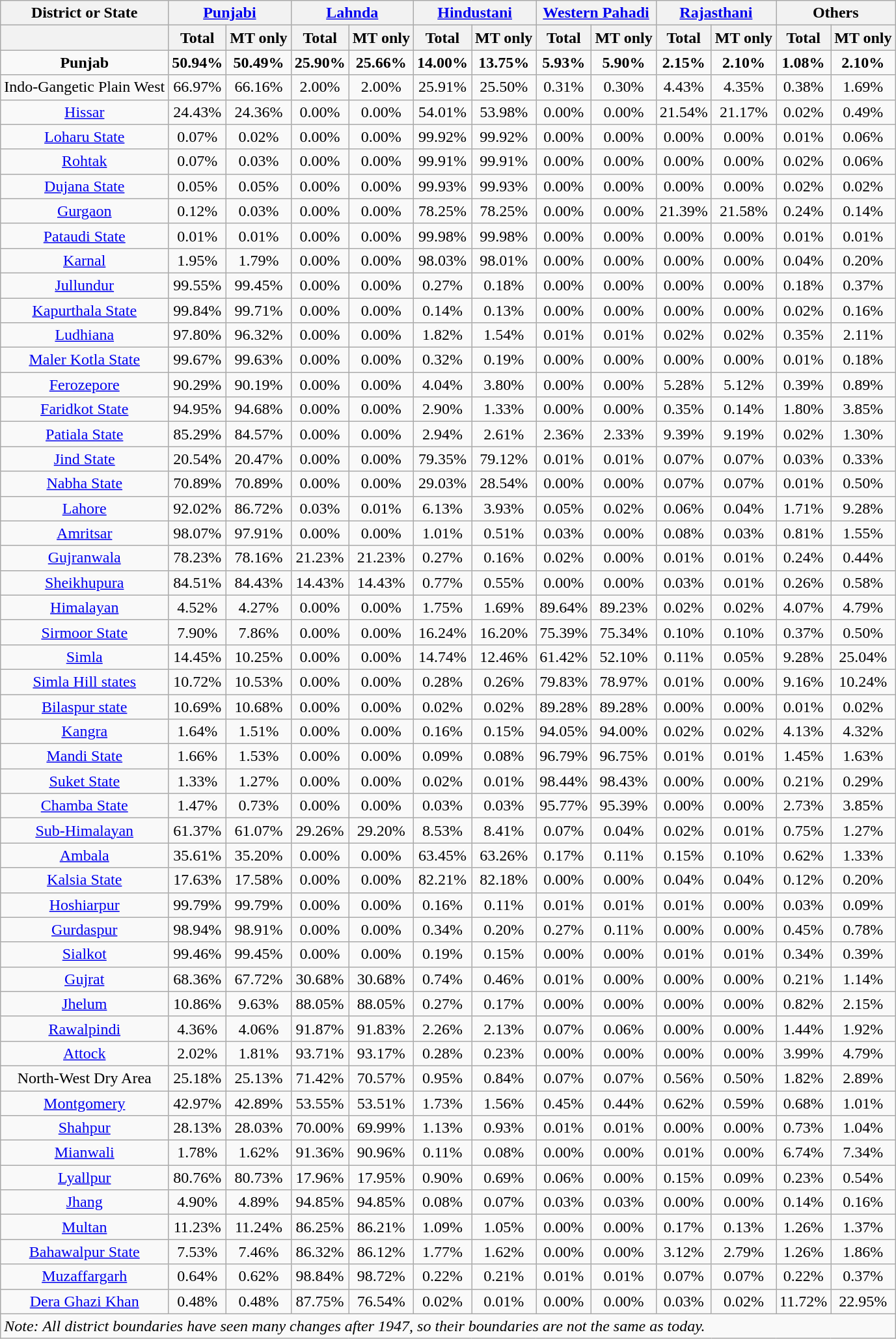<table class="wikitable sortable" style="text-align:center;">
<tr>
<th>District or State</th>
<th colspan="2"><a href='#'>Punjabi</a></th>
<th colspan="2"><a href='#'>Lahnda</a></th>
<th colspan="2"><a href='#'>Hindustani</a></th>
<th colspan="2"><a href='#'>Western Pahadi</a></th>
<th colspan="2"><a href='#'>Rajasthani</a></th>
<th colspan="2">Others</th>
</tr>
<tr>
<th></th>
<th>Total</th>
<th>MT only</th>
<th>Total</th>
<th>MT only</th>
<th>Total</th>
<th>MT only</th>
<th>Total</th>
<th>MT only</th>
<th>Total</th>
<th>MT only</th>
<th>Total</th>
<th>MT only</th>
</tr>
<tr>
<td><strong>Punjab</strong></td>
<td><strong>50.94%</strong></td>
<td><strong>50.49%</strong></td>
<td><strong>25.90%</strong></td>
<td><strong>25.66%</strong></td>
<td><strong>14.00%</strong></td>
<td><strong>13.75%</strong></td>
<td><strong>5.93%</strong></td>
<td><strong>5.90%</strong></td>
<td><strong>2.15%</strong></td>
<td><strong>2.10%</strong></td>
<td><strong>1.08%</strong></td>
<td><strong>2.10%</strong></td>
</tr>
<tr>
<td>Indo-Gangetic Plain West</td>
<td>66.97%</td>
<td>66.16%</td>
<td>2.00%</td>
<td>2.00%</td>
<td>25.91%</td>
<td>25.50%</td>
<td>0.31%</td>
<td>0.30%</td>
<td>4.43%</td>
<td>4.35%</td>
<td>0.38%</td>
<td>1.69%</td>
</tr>
<tr>
<td><a href='#'>Hissar</a></td>
<td>24.43%</td>
<td>24.36%</td>
<td>0.00%</td>
<td>0.00%</td>
<td>54.01%</td>
<td>53.98%</td>
<td>0.00%</td>
<td>0.00%</td>
<td>21.54%</td>
<td>21.17%</td>
<td>0.02%</td>
<td>0.49%</td>
</tr>
<tr>
<td><a href='#'>Loharu State</a></td>
<td>0.07%</td>
<td>0.02%</td>
<td>0.00%</td>
<td>0.00%</td>
<td>99.92%</td>
<td>99.92%</td>
<td>0.00%</td>
<td>0.00%</td>
<td>0.00%</td>
<td>0.00%</td>
<td>0.01%</td>
<td>0.06%</td>
</tr>
<tr>
<td><a href='#'>Rohtak</a></td>
<td>0.07%</td>
<td>0.03%</td>
<td>0.00%</td>
<td>0.00%</td>
<td>99.91%</td>
<td>99.91%</td>
<td>0.00%</td>
<td>0.00%</td>
<td>0.00%</td>
<td>0.00%</td>
<td>0.02%</td>
<td>0.06%</td>
</tr>
<tr>
<td><a href='#'>Dujana State</a></td>
<td>0.05%</td>
<td>0.05%</td>
<td>0.00%</td>
<td>0.00%</td>
<td>99.93%</td>
<td>99.93%</td>
<td>0.00%</td>
<td>0.00%</td>
<td>0.00%</td>
<td>0.00%</td>
<td>0.02%</td>
<td>0.02%</td>
</tr>
<tr>
<td><a href='#'>Gurgaon</a></td>
<td>0.12%</td>
<td>0.03%</td>
<td>0.00%</td>
<td>0.00%</td>
<td>78.25%</td>
<td>78.25%</td>
<td>0.00%</td>
<td>0.00%</td>
<td>21.39%</td>
<td>21.58%</td>
<td>0.24%</td>
<td>0.14%</td>
</tr>
<tr>
<td><a href='#'>Pataudi State</a></td>
<td>0.01%</td>
<td>0.01%</td>
<td>0.00%</td>
<td>0.00%</td>
<td>99.98%</td>
<td>99.98%</td>
<td>0.00%</td>
<td>0.00%</td>
<td>0.00%</td>
<td>0.00%</td>
<td>0.01%</td>
<td>0.01%</td>
</tr>
<tr>
<td><a href='#'>Karnal</a></td>
<td>1.95%</td>
<td>1.79%</td>
<td>0.00%</td>
<td>0.00%</td>
<td>98.03%</td>
<td>98.01%</td>
<td>0.00%</td>
<td>0.00%</td>
<td>0.00%</td>
<td>0.00%</td>
<td>0.04%</td>
<td>0.20%</td>
</tr>
<tr>
<td><a href='#'>Jullundur</a></td>
<td>99.55%</td>
<td>99.45%</td>
<td>0.00%</td>
<td>0.00%</td>
<td>0.27%</td>
<td>0.18%</td>
<td>0.00%</td>
<td>0.00%</td>
<td>0.00%</td>
<td>0.00%</td>
<td>0.18%</td>
<td>0.37%</td>
</tr>
<tr>
<td><a href='#'>Kapurthala State</a></td>
<td>99.84%</td>
<td>99.71%</td>
<td>0.00%</td>
<td>0.00%</td>
<td>0.14%</td>
<td>0.13%</td>
<td>0.00%</td>
<td>0.00%</td>
<td>0.00%</td>
<td>0.00%</td>
<td>0.02%</td>
<td>0.16%</td>
</tr>
<tr>
<td><a href='#'>Ludhiana</a></td>
<td>97.80%</td>
<td>96.32%</td>
<td>0.00%</td>
<td>0.00%</td>
<td>1.82%</td>
<td>1.54%</td>
<td>0.01%</td>
<td>0.01%</td>
<td>0.02%</td>
<td>0.02%</td>
<td>0.35%</td>
<td>2.11%</td>
</tr>
<tr>
<td><a href='#'>Maler Kotla State</a></td>
<td>99.67%</td>
<td>99.63%</td>
<td>0.00%</td>
<td>0.00%</td>
<td>0.32%</td>
<td>0.19%</td>
<td>0.00%</td>
<td>0.00%</td>
<td>0.00%</td>
<td>0.00%</td>
<td>0.01%</td>
<td>0.18%</td>
</tr>
<tr>
<td><a href='#'>Ferozepore</a></td>
<td>90.29%</td>
<td>90.19%</td>
<td>0.00%</td>
<td>0.00%</td>
<td>4.04%</td>
<td>3.80%</td>
<td>0.00%</td>
<td>0.00%</td>
<td>5.28%</td>
<td>5.12%</td>
<td>0.39%</td>
<td>0.89%</td>
</tr>
<tr>
<td><a href='#'>Faridkot State</a></td>
<td>94.95%</td>
<td>94.68%</td>
<td>0.00%</td>
<td>0.00%</td>
<td>2.90%</td>
<td>1.33%</td>
<td>0.00%</td>
<td>0.00%</td>
<td>0.35%</td>
<td>0.14%</td>
<td>1.80%</td>
<td>3.85%</td>
</tr>
<tr>
<td><a href='#'>Patiala State</a></td>
<td>85.29%</td>
<td>84.57%</td>
<td>0.00%</td>
<td>0.00%</td>
<td>2.94%</td>
<td>2.61%</td>
<td>2.36%</td>
<td>2.33%</td>
<td>9.39%</td>
<td>9.19%</td>
<td>0.02%</td>
<td>1.30%</td>
</tr>
<tr>
<td><a href='#'>Jind State</a></td>
<td>20.54%</td>
<td>20.47%</td>
<td>0.00%</td>
<td>0.00%</td>
<td>79.35%</td>
<td>79.12%</td>
<td>0.01%</td>
<td>0.01%</td>
<td>0.07%</td>
<td>0.07%</td>
<td>0.03%</td>
<td>0.33%</td>
</tr>
<tr>
<td><a href='#'>Nabha State</a></td>
<td>70.89%</td>
<td>70.89%</td>
<td>0.00%</td>
<td>0.00%</td>
<td>29.03%</td>
<td>28.54%</td>
<td>0.00%</td>
<td>0.00%</td>
<td>0.07%</td>
<td>0.07%</td>
<td>0.01%</td>
<td>0.50%</td>
</tr>
<tr>
<td><a href='#'>Lahore</a></td>
<td>92.02%</td>
<td>86.72%</td>
<td>0.03%</td>
<td>0.01%</td>
<td>6.13%</td>
<td>3.93%</td>
<td>0.05%</td>
<td>0.02%</td>
<td>0.06%</td>
<td>0.04%</td>
<td>1.71%</td>
<td>9.28%</td>
</tr>
<tr>
<td><a href='#'>Amritsar</a></td>
<td>98.07%</td>
<td>97.91%</td>
<td>0.00%</td>
<td>0.00%</td>
<td>1.01%</td>
<td>0.51%</td>
<td>0.03%</td>
<td>0.00%</td>
<td>0.08%</td>
<td>0.03%</td>
<td>0.81%</td>
<td>1.55%</td>
</tr>
<tr>
<td><a href='#'>Gujranwala</a></td>
<td>78.23%</td>
<td>78.16%</td>
<td>21.23%</td>
<td>21.23%</td>
<td>0.27%</td>
<td>0.16%</td>
<td>0.02%</td>
<td>0.00%</td>
<td>0.01%</td>
<td>0.01%</td>
<td>0.24%</td>
<td>0.44%</td>
</tr>
<tr>
<td><a href='#'>Sheikhupura</a></td>
<td>84.51%</td>
<td>84.43%</td>
<td>14.43%</td>
<td>14.43%</td>
<td>0.77%</td>
<td>0.55%</td>
<td>0.00%</td>
<td>0.00%</td>
<td>0.03%</td>
<td>0.01%</td>
<td>0.26%</td>
<td>0.58%</td>
</tr>
<tr>
<td><a href='#'>Himalayan</a></td>
<td>4.52%</td>
<td>4.27%</td>
<td>0.00%</td>
<td>0.00%</td>
<td>1.75%</td>
<td>1.69%</td>
<td>89.64%</td>
<td>89.23%</td>
<td>0.02%</td>
<td>0.02%</td>
<td>4.07%</td>
<td>4.79%</td>
</tr>
<tr>
<td><a href='#'>Sirmoor State</a></td>
<td>7.90%</td>
<td>7.86%</td>
<td>0.00%</td>
<td>0.00%</td>
<td>16.24%</td>
<td>16.20%</td>
<td>75.39%</td>
<td>75.34%</td>
<td>0.10%</td>
<td>0.10%</td>
<td>0.37%</td>
<td>0.50%</td>
</tr>
<tr>
<td><a href='#'>Simla</a></td>
<td>14.45%</td>
<td>10.25%</td>
<td>0.00%</td>
<td>0.00%</td>
<td>14.74%</td>
<td>12.46%</td>
<td>61.42%</td>
<td>52.10%</td>
<td>0.11%</td>
<td>0.05%</td>
<td>9.28%</td>
<td>25.04%</td>
</tr>
<tr>
<td><a href='#'>Simla Hill states</a></td>
<td>10.72%</td>
<td>10.53%</td>
<td>0.00%</td>
<td>0.00%</td>
<td>0.28%</td>
<td>0.26%</td>
<td>79.83%</td>
<td>78.97%</td>
<td>0.01%</td>
<td>0.00%</td>
<td>9.16%</td>
<td>10.24%</td>
</tr>
<tr>
<td><a href='#'>Bilaspur state</a></td>
<td>10.69%</td>
<td>10.68%</td>
<td>0.00%</td>
<td>0.00%</td>
<td>0.02%</td>
<td>0.02%</td>
<td>89.28%</td>
<td>89.28%</td>
<td>0.00%</td>
<td>0.00%</td>
<td>0.01%</td>
<td>0.02%</td>
</tr>
<tr>
<td><a href='#'>Kangra</a></td>
<td>1.64%</td>
<td>1.51%</td>
<td>0.00%</td>
<td>0.00%</td>
<td>0.16%</td>
<td>0.15%</td>
<td>94.05%</td>
<td>94.00%</td>
<td>0.02%</td>
<td>0.02%</td>
<td>4.13%</td>
<td>4.32%</td>
</tr>
<tr>
<td><a href='#'>Mandi State</a></td>
<td>1.66%</td>
<td>1.53%</td>
<td>0.00%</td>
<td>0.00%</td>
<td>0.09%</td>
<td>0.08%</td>
<td>96.79%</td>
<td>96.75%</td>
<td>0.01%</td>
<td>0.01%</td>
<td>1.45%</td>
<td>1.63%</td>
</tr>
<tr>
<td><a href='#'>Suket State</a></td>
<td>1.33%</td>
<td>1.27%</td>
<td>0.00%</td>
<td>0.00%</td>
<td>0.02%</td>
<td>0.01%</td>
<td>98.44%</td>
<td>98.43%</td>
<td>0.00%</td>
<td>0.00%</td>
<td>0.21%</td>
<td>0.29%</td>
</tr>
<tr>
<td><a href='#'>Chamba State</a></td>
<td>1.47%</td>
<td>0.73%</td>
<td>0.00%</td>
<td>0.00%</td>
<td>0.03%</td>
<td>0.03%</td>
<td>95.77%</td>
<td>95.39%</td>
<td>0.00%</td>
<td>0.00%</td>
<td>2.73%</td>
<td>3.85%</td>
</tr>
<tr>
<td><a href='#'>Sub-Himalayan</a></td>
<td>61.37%</td>
<td>61.07%</td>
<td>29.26%</td>
<td>29.20%</td>
<td>8.53%</td>
<td>8.41%</td>
<td>0.07%</td>
<td>0.04%</td>
<td>0.02%</td>
<td>0.01%</td>
<td>0.75%</td>
<td>1.27%</td>
</tr>
<tr>
<td><a href='#'>Ambala</a></td>
<td>35.61%</td>
<td>35.20%</td>
<td>0.00%</td>
<td>0.00%</td>
<td>63.45%</td>
<td>63.26%</td>
<td>0.17%</td>
<td>0.11%</td>
<td>0.15%</td>
<td>0.10%</td>
<td>0.62%</td>
<td>1.33%</td>
</tr>
<tr>
<td><a href='#'>Kalsia State</a></td>
<td>17.63%</td>
<td>17.58%</td>
<td>0.00%</td>
<td>0.00%</td>
<td>82.21%</td>
<td>82.18%</td>
<td>0.00%</td>
<td>0.00%</td>
<td>0.04%</td>
<td>0.04%</td>
<td>0.12%</td>
<td>0.20%</td>
</tr>
<tr>
<td><a href='#'>Hoshiarpur</a></td>
<td>99.79%</td>
<td>99.79%</td>
<td>0.00%</td>
<td>0.00%</td>
<td>0.16%</td>
<td>0.11%</td>
<td>0.01%</td>
<td>0.01%</td>
<td>0.01%</td>
<td>0.00%</td>
<td>0.03%</td>
<td>0.09%</td>
</tr>
<tr>
<td><a href='#'>Gurdaspur</a></td>
<td>98.94%</td>
<td>98.91%</td>
<td>0.00%</td>
<td>0.00%</td>
<td>0.34%</td>
<td>0.20%</td>
<td>0.27%</td>
<td>0.11%</td>
<td>0.00%</td>
<td>0.00%</td>
<td>0.45%</td>
<td>0.78%</td>
</tr>
<tr>
<td><a href='#'>Sialkot</a></td>
<td>99.46%</td>
<td>99.45%</td>
<td>0.00%</td>
<td>0.00%</td>
<td>0.19%</td>
<td>0.15%</td>
<td>0.00%</td>
<td>0.00%</td>
<td>0.01%</td>
<td>0.01%</td>
<td>0.34%</td>
<td>0.39%</td>
</tr>
<tr>
<td><a href='#'>Gujrat</a></td>
<td>68.36%</td>
<td>67.72%</td>
<td>30.68%</td>
<td>30.68%</td>
<td>0.74%</td>
<td>0.46%</td>
<td>0.01%</td>
<td>0.00%</td>
<td>0.00%</td>
<td>0.00%</td>
<td>0.21%</td>
<td>1.14%</td>
</tr>
<tr>
<td><a href='#'>Jhelum</a></td>
<td>10.86%</td>
<td>9.63%</td>
<td>88.05%</td>
<td>88.05%</td>
<td>0.27%</td>
<td>0.17%</td>
<td>0.00%</td>
<td>0.00%</td>
<td>0.00%</td>
<td>0.00%</td>
<td>0.82%</td>
<td>2.15%</td>
</tr>
<tr>
<td><a href='#'>Rawalpindi</a></td>
<td>4.36%</td>
<td>4.06%</td>
<td>91.87%</td>
<td>91.83%</td>
<td>2.26%</td>
<td>2.13%</td>
<td>0.07%</td>
<td>0.06%</td>
<td>0.00%</td>
<td>0.00%</td>
<td>1.44%</td>
<td>1.92%</td>
</tr>
<tr>
<td><a href='#'>Attock</a></td>
<td>2.02%</td>
<td>1.81%</td>
<td>93.71%</td>
<td>93.17%</td>
<td>0.28%</td>
<td>0.23%</td>
<td>0.00%</td>
<td>0.00%</td>
<td>0.00%</td>
<td>0.00%</td>
<td>3.99%</td>
<td>4.79%</td>
</tr>
<tr>
<td>North-West Dry Area</td>
<td>25.18%</td>
<td>25.13%</td>
<td>71.42%</td>
<td>70.57%</td>
<td>0.95%</td>
<td>0.84%</td>
<td>0.07%</td>
<td>0.07%</td>
<td>0.56%</td>
<td>0.50%</td>
<td>1.82%</td>
<td>2.89%</td>
</tr>
<tr>
<td><a href='#'>Montgomery</a></td>
<td>42.97%</td>
<td>42.89%</td>
<td>53.55%</td>
<td>53.51%</td>
<td>1.73%</td>
<td>1.56%</td>
<td>0.45%</td>
<td>0.44%</td>
<td>0.62%</td>
<td>0.59%</td>
<td>0.68%</td>
<td>1.01%</td>
</tr>
<tr>
<td><a href='#'>Shahpur</a></td>
<td>28.13%</td>
<td>28.03%</td>
<td>70.00%</td>
<td>69.99%</td>
<td>1.13%</td>
<td>0.93%</td>
<td>0.01%</td>
<td>0.01%</td>
<td>0.00%</td>
<td>0.00%</td>
<td>0.73%</td>
<td>1.04%</td>
</tr>
<tr>
<td><a href='#'>Mianwali</a></td>
<td>1.78%</td>
<td>1.62%</td>
<td>91.36%</td>
<td>90.96%</td>
<td>0.11%</td>
<td>0.08%</td>
<td>0.00%</td>
<td>0.00%</td>
<td>0.01%</td>
<td>0.00%</td>
<td>6.74%</td>
<td>7.34%</td>
</tr>
<tr>
<td><a href='#'>Lyallpur</a></td>
<td>80.76%</td>
<td>80.73%</td>
<td>17.96%</td>
<td>17.95%</td>
<td>0.90%</td>
<td>0.69%</td>
<td>0.06%</td>
<td>0.00%</td>
<td>0.15%</td>
<td>0.09%</td>
<td>0.23%</td>
<td>0.54%</td>
</tr>
<tr>
<td><a href='#'>Jhang</a></td>
<td>4.90%</td>
<td>4.89%</td>
<td>94.85%</td>
<td>94.85%</td>
<td>0.08%</td>
<td>0.07%</td>
<td>0.03%</td>
<td>0.03%</td>
<td>0.00%</td>
<td>0.00%</td>
<td>0.14%</td>
<td>0.16%</td>
</tr>
<tr>
<td><a href='#'>Multan</a></td>
<td>11.23%</td>
<td>11.24%</td>
<td>86.25%</td>
<td>86.21%</td>
<td>1.09%</td>
<td>1.05%</td>
<td>0.00%</td>
<td>0.00%</td>
<td>0.17%</td>
<td>0.13%</td>
<td>1.26%</td>
<td>1.37%</td>
</tr>
<tr>
<td><a href='#'>Bahawalpur State</a></td>
<td>7.53%</td>
<td>7.46%</td>
<td>86.32%</td>
<td>86.12%</td>
<td>1.77%</td>
<td>1.62%</td>
<td>0.00%</td>
<td>0.00%</td>
<td>3.12%</td>
<td>2.79%</td>
<td>1.26%</td>
<td>1.86%</td>
</tr>
<tr>
<td><a href='#'>Muzaffargarh</a></td>
<td>0.64%</td>
<td>0.62%</td>
<td>98.84%</td>
<td>98.72%</td>
<td>0.22%</td>
<td>0.21%</td>
<td>0.01%</td>
<td>0.01%</td>
<td>0.07%</td>
<td>0.07%</td>
<td>0.22%</td>
<td>0.37%</td>
</tr>
<tr>
<td><a href='#'>Dera Ghazi Khan</a></td>
<td>0.48%</td>
<td>0.48%</td>
<td>87.75%</td>
<td>76.54%</td>
<td>0.02%</td>
<td>0.01%</td>
<td>0.00%</td>
<td>0.00%</td>
<td>0.03%</td>
<td>0.02%</td>
<td>11.72%</td>
<td>22.95%</td>
</tr>
<tr>
<td colspan="13" align="left"><em>Note: All district boundaries have seen many changes after 1947, so their boundaries are not the same as today.</em></td>
</tr>
</table>
